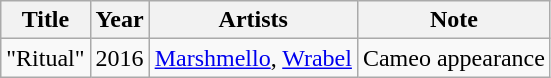<table class="wikitable">
<tr>
<th>Title</th>
<th>Year</th>
<th>Artists</th>
<th>Note</th>
</tr>
<tr>
<td>"Ritual"</td>
<td>2016</td>
<td><a href='#'>Marshmello</a>, <a href='#'>Wrabel</a></td>
<td>Cameo appearance</td>
</tr>
</table>
